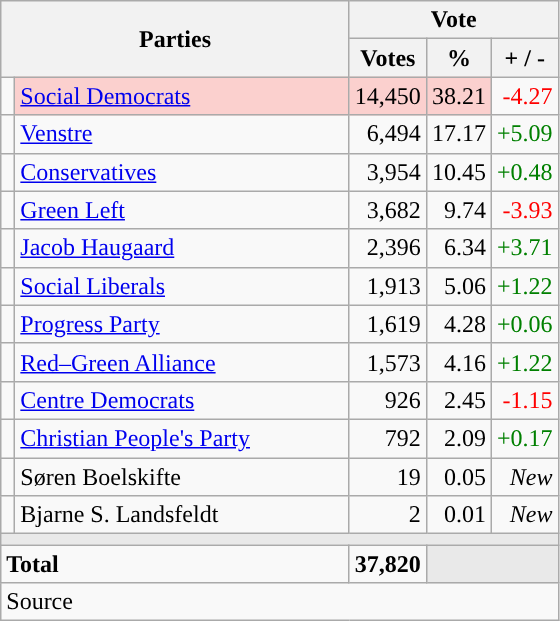<table class="wikitable" style="text-align:right;">
<tr>
<th style="text-align:centre;" rowspan="2" colspan="2" width="225">Parties</th>
<th colspan="3">Vote</th>
</tr>
<tr>
<th width="15">Votes</th>
<th width="15">%</th>
<th width="15">+ / -</th>
</tr>
<tr>
<td width="2" style="color:inherit;background:"></td>
<td bgcolor=#fbd0ce  align="left"><a href='#'>Social Democrats</a></td>
<td bgcolor=#fbd0ce>14,450</td>
<td bgcolor=#fbd0ce>38.21</td>
<td style=color:red;>-4.27</td>
</tr>
<tr>
<td width="2" style="color:inherit;background:"></td>
<td align="left"><a href='#'>Venstre</a></td>
<td>6,494</td>
<td>17.17</td>
<td style=color:green;>+5.09</td>
</tr>
<tr>
<td width="2" style="color:inherit;background:"></td>
<td align="left"><a href='#'>Conservatives</a></td>
<td>3,954</td>
<td>10.45</td>
<td style=color:green;>+0.48</td>
</tr>
<tr>
<td width="2" style="color:inherit;background:"></td>
<td align="left"><a href='#'>Green Left</a></td>
<td>3,682</td>
<td>9.74</td>
<td style=color:red;>-3.93</td>
</tr>
<tr>
<td width="2" style="color:inherit;background:"></td>
<td align="left"><a href='#'>Jacob Haugaard</a></td>
<td>2,396</td>
<td>6.34</td>
<td style=color:green;>+3.71</td>
</tr>
<tr>
<td width="2" style="color:inherit;background:"></td>
<td align="left"><a href='#'>Social Liberals</a></td>
<td>1,913</td>
<td>5.06</td>
<td style=color:green;>+1.22</td>
</tr>
<tr>
<td width="2" style="color:inherit;background:"></td>
<td align="left"><a href='#'>Progress Party</a></td>
<td>1,619</td>
<td>4.28</td>
<td style=color:green;>+0.06</td>
</tr>
<tr>
<td width="2" style="color:inherit;background:"></td>
<td align="left"><a href='#'>Red–Green Alliance</a></td>
<td>1,573</td>
<td>4.16</td>
<td style=color:green;>+1.22</td>
</tr>
<tr>
<td width="2" style="color:inherit;background:"></td>
<td align="left"><a href='#'>Centre Democrats</a></td>
<td>926</td>
<td>2.45</td>
<td style=color:red;>-1.15</td>
</tr>
<tr>
<td width="2" style="color:inherit;background:"></td>
<td align="left"><a href='#'>Christian People's Party</a></td>
<td>792</td>
<td>2.09</td>
<td style=color:green;>+0.17</td>
</tr>
<tr>
<td width="2" style="color:inherit;background:"></td>
<td align="left">Søren Boelskifte</td>
<td>19</td>
<td>0.05</td>
<td><em>New</em></td>
</tr>
<tr>
<td width="2" style="color:inherit;background:"></td>
<td align="left">Bjarne S. Landsfeldt</td>
<td>2</td>
<td>0.01</td>
<td><em>New</em></td>
</tr>
<tr>
<td colspan="7" bgcolor="#E9E9E9"></td>
</tr>
<tr>
<td align="left" colspan="2"><strong>Total</strong></td>
<td><strong>37,820</strong></td>
<td bgcolor="#E9E9E9" colspan="2"></td>
</tr>
<tr>
<td align="left" colspan="6">Source</td>
</tr>
</table>
